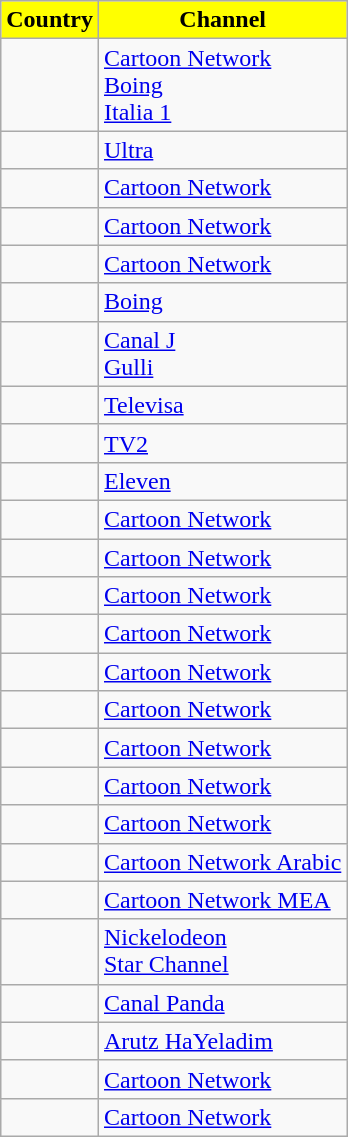<table class="wikitable">
<tr>
<th style="background-color: #FFFF00">Country</th>
<th style="background-color: #FFFF00">Channel</th>
</tr>
<tr>
<td></td>
<td><a href='#'>Cartoon Network</a><br><a href='#'>Boing</a><br><a href='#'>Italia 1</a></td>
</tr>
<tr>
<td></td>
<td><a href='#'>Ultra</a></td>
</tr>
<tr>
<td></td>
<td><a href='#'>Cartoon Network</a></td>
</tr>
<tr>
<td></td>
<td><a href='#'>Cartoon Network</a></td>
</tr>
<tr>
<td></td>
<td><a href='#'>Cartoon Network</a></td>
</tr>
<tr>
<td></td>
<td><a href='#'>Boing</a></td>
</tr>
<tr>
<td></td>
<td><a href='#'>Canal J</a><br><a href='#'>Gulli</a></td>
</tr>
<tr>
<td></td>
<td><a href='#'>Televisa</a></td>
</tr>
<tr>
<td></td>
<td><a href='#'>TV2</a></td>
</tr>
<tr>
<td></td>
<td><a href='#'>Eleven</a></td>
</tr>
<tr>
<td></td>
<td><a href='#'>Cartoon Network</a></td>
</tr>
<tr>
<td></td>
<td><a href='#'>Cartoon Network</a></td>
</tr>
<tr>
<td></td>
<td><a href='#'>Cartoon Network</a></td>
</tr>
<tr>
<td></td>
<td><a href='#'>Cartoon Network</a></td>
</tr>
<tr>
<td></td>
<td><a href='#'>Cartoon Network</a></td>
</tr>
<tr>
<td></td>
<td><a href='#'>Cartoon Network</a></td>
</tr>
<tr>
<td></td>
<td><a href='#'>Cartoon Network</a></td>
</tr>
<tr>
<td></td>
<td><a href='#'>Cartoon Network</a></td>
</tr>
<tr>
<td></td>
<td><a href='#'>Cartoon Network</a></td>
</tr>
<tr>
<td></td>
<td><a href='#'>Cartoon Network Arabic</a></td>
</tr>
<tr>
<td></td>
<td><a href='#'>Cartoon Network MEA</a></td>
</tr>
<tr>
<td></td>
<td><a href='#'>Nickelodeon</a><br><a href='#'>Star Channel</a></td>
</tr>
<tr>
<td></td>
<td><a href='#'>Canal Panda</a></td>
</tr>
<tr>
<td></td>
<td><a href='#'>Arutz HaYeladim</a></td>
</tr>
<tr>
<td></td>
<td><a href='#'>Cartoon Network</a></td>
</tr>
<tr>
<td></td>
<td><a href='#'>Cartoon Network</a></td>
</tr>
</table>
